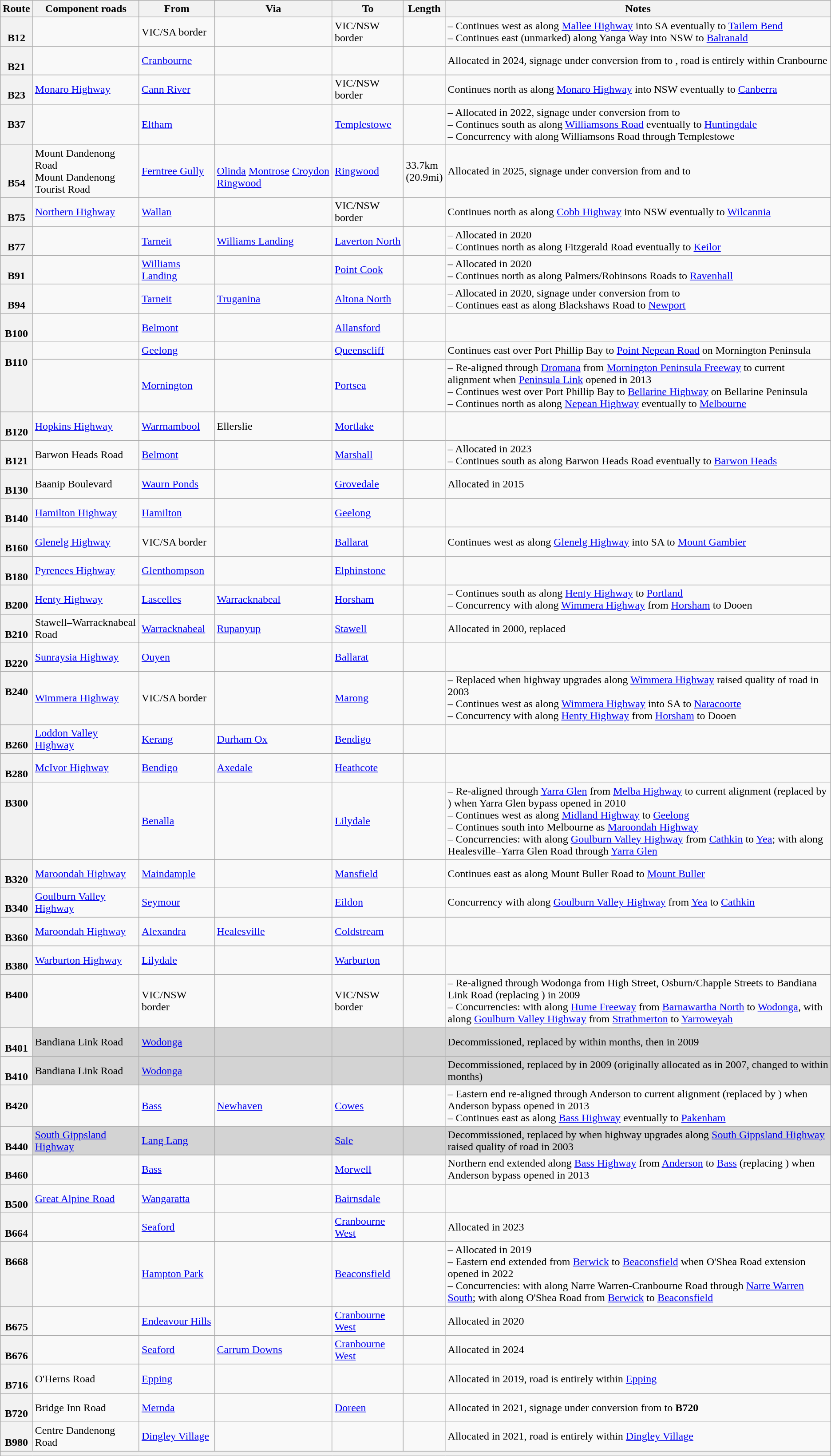<table class="wikitable sortable">
<tr>
<th scope="col">Route</th>
<th scope="col">Component roads</th>
<th scope="col">From</th>
<th scope="col">Via</th>
<th scope="col">To</th>
<th scope="col">Length</th>
<th scope="col">Notes</th>
</tr>
<tr>
<th style="vertical-align:top; white-space:nowrap;"><br>B12</th>
<td></td>
<td>VIC/SA border</td>
<td></td>
<td>VIC/NSW border</td>
<td></td>
<td>– Continues west as  along <a href='#'>Mallee Highway</a> into SA eventually to <a href='#'>Tailem Bend</a><br>– Continues east (unmarked) along Yanga Way into NSW to <a href='#'>Balranald</a></td>
</tr>
<tr>
<th style="vertical-align:top; white-space:nowrap;"><br>B21</th>
<td></td>
<td><a href='#'>Cranbourne</a></td>
<td></td>
<td></td>
<td></td>
<td>Allocated in 2024, signage under conversion from  to , road is entirely within Cranbourne</td>
</tr>
<tr>
<th style="vertical-align:top; white-space:nowrap;"><br>B23</th>
<td><a href='#'>Monaro Highway</a></td>
<td><a href='#'>Cann River</a></td>
<td></td>
<td>VIC/NSW border</td>
<td></td>
<td>Continues north as  along <a href='#'>Monaro Highway</a> into NSW eventually to <a href='#'>Canberra</a></td>
</tr>
<tr>
<th style="vertical-align:top; white-space:nowrap;"><br>B37</th>
<td></td>
<td><a href='#'>Eltham</a></td>
<td></td>
<td><a href='#'>Templestowe</a></td>
<td></td>
<td>– Allocated in 2022, signage under conversion from  to <br>– Continues south as  along <a href='#'>Williamsons Road</a> eventually to <a href='#'>Huntingdale</a><br>– Concurrency with  along Williamsons Road through Templestowe</td>
</tr>
<tr>
<th style=“vertical-align:top; white-space:nowrap;”><br><br>B54</th>
<td>Mount Dandenong Road<br>Mount Dandenong Tourist Road</td>
<td><a href='#'>Ferntree Gully</a></td>
<td {{plainlist><br><a href='#'>Olinda</a>
<a href='#'>Montrose</a>
<a href='#'>Croydon</a>
<a href='#'>Ringwood</a></td>
<td><a href='#'>Ringwood</a></td>
<td>33.7km<br>(20.9mi)</td>
<td>Allocated in 2025, signage under conversion from  and  to </td>
</tr>
<tr>
<th style="vertical-align:top; white-space:nowrap;"><br>B75</th>
<td><a href='#'>Northern Highway</a></td>
<td><a href='#'>Wallan</a></td>
<td></td>
<td>VIC/NSW border</td>
<td></td>
<td>Continues north as  along <a href='#'>Cobb Highway</a> into NSW eventually to <a href='#'>Wilcannia</a></td>
</tr>
<tr>
<th style="vertical-align:top; white-space:nowrap;"><br>B77</th>
<td></td>
<td><a href='#'>Tarneit</a></td>
<td><a href='#'>Williams Landing</a></td>
<td><a href='#'>Laverton North</a></td>
<td></td>
<td>– Allocated in 2020<br>– Continues north as  along Fitzgerald Road eventually to <a href='#'>Keilor</a></td>
</tr>
<tr>
<th style="vertical-align:top; white-space:nowrap;"><br>B91</th>
<td></td>
<td><a href='#'>Williams Landing</a></td>
<td></td>
<td><a href='#'>Point Cook</a></td>
<td></td>
<td>– Allocated in 2020<br>– Continues north as  along Palmers/Robinsons Roads to <a href='#'>Ravenhall</a></td>
</tr>
<tr>
<th style="vertical-align:top; white-space:nowrap;"><br>B94</th>
<td></td>
<td><a href='#'>Tarneit</a></td>
<td><a href='#'>Truganina</a></td>
<td><a href='#'>Altona North</a></td>
<td></td>
<td>– Allocated in 2020, signage under conversion from  to <br>– Continues east as  along Blackshaws Road to <a href='#'>Newport</a></td>
</tr>
<tr>
<th style="vertical-align:top; white-space:nowrap;"><br>B100</th>
<td></td>
<td><a href='#'>Belmont</a></td>
<td></td>
<td><a href='#'>Allansford</a></td>
<td></td>
<td></td>
</tr>
<tr>
<th rowspan="2" style="vertical-align:top; white-space:nowrap;"><br>B110</th>
<td></td>
<td><a href='#'>Geelong</a></td>
<td></td>
<td><a href='#'>Queenscliff</a></td>
<td></td>
<td>Continues east over Port Phillip Bay to <a href='#'>Point Nepean Road</a> on Mornington Peninsula</td>
</tr>
<tr>
<td></td>
<td><a href='#'>Mornington</a></td>
<td></td>
<td><a href='#'>Portsea</a></td>
<td></td>
<td>– Re-aligned through <a href='#'>Dromana</a> from <a href='#'>Mornington Peninsula Freeway</a> to current alignment when <a href='#'>Peninsula Link</a> opened in 2013<br>– Continues west over Port Phillip Bay to <a href='#'>Bellarine Highway</a> on Bellarine Peninsula<br>– Continues north as  along <a href='#'>Nepean Highway</a> eventually to <a href='#'>Melbourne</a></td>
</tr>
<tr>
<th style="vertical-align:top; white-space:nowrap;"><br>B120</th>
<td><a href='#'>Hopkins Highway</a></td>
<td><a href='#'>Warrnambool</a></td>
<td>Ellerslie</td>
<td><a href='#'>Mortlake</a></td>
<td></td>
<td></td>
</tr>
<tr>
<th style="vertical-align:top; white-space:nowrap;"><br>B121</th>
<td>Barwon Heads Road</td>
<td><a href='#'>Belmont</a></td>
<td></td>
<td><a href='#'>Marshall</a></td>
<td></td>
<td>– Allocated in 2023<br>– Continues south as  along Barwon Heads Road eventually to <a href='#'>Barwon Heads</a></td>
</tr>
<tr>
<th style="vertical-align:top; white-space:nowrap;"><br>B130</th>
<td>Baanip Boulevard</td>
<td><a href='#'>Waurn Ponds</a></td>
<td></td>
<td><a href='#'>Grovedale</a></td>
<td></td>
<td>Allocated in 2015</td>
</tr>
<tr>
<th style="vertical-align:top; white-space:nowrap;"><br>B140</th>
<td><a href='#'>Hamilton Highway</a></td>
<td><a href='#'>Hamilton</a></td>
<td></td>
<td><a href='#'>Geelong</a></td>
<td></td>
<td></td>
</tr>
<tr>
<th style="vertical-align:top; white-space:nowrap;"><br>B160</th>
<td><a href='#'>Glenelg Highway</a></td>
<td>VIC/SA border</td>
<td></td>
<td><a href='#'>Ballarat</a></td>
<td></td>
<td>Continues west as  along <a href='#'>Glenelg Highway</a> into SA to <a href='#'>Mount Gambier</a></td>
</tr>
<tr>
<th style="vertical-align:top; white-space:nowrap;"><br>B180</th>
<td><a href='#'>Pyrenees Highway</a></td>
<td><a href='#'>Glenthompson</a></td>
<td></td>
<td><a href='#'>Elphinstone</a></td>
<td></td>
<td></td>
</tr>
<tr>
<th style="vertical-align:top; white-space:nowrap;"><br>B200</th>
<td><a href='#'>Henty Highway</a></td>
<td><a href='#'>Lascelles</a></td>
<td><a href='#'>Warracknabeal</a></td>
<td><a href='#'>Horsham</a></td>
<td></td>
<td>– Continues south as  along <a href='#'>Henty Highway</a> to <a href='#'>Portland</a><br>– Concurrency with  along <a href='#'>Wimmera Highway</a> from <a href='#'>Horsham</a> to Dooen</td>
</tr>
<tr>
<th style="vertical-align:top; white-space:nowrap;"><br>B210</th>
<td>Stawell–Warracknabeal Road</td>
<td><a href='#'>Warracknabeal</a></td>
<td><a href='#'>Rupanyup</a></td>
<td><a href='#'>Stawell</a></td>
<td></td>
<td>Allocated in 2000, replaced </td>
</tr>
<tr>
<th style="vertical-align:top; white-space:nowrap;"><br>B220</th>
<td><a href='#'>Sunraysia Highway</a></td>
<td><a href='#'>Ouyen</a></td>
<td></td>
<td><a href='#'>Ballarat</a></td>
<td></td>
<td></td>
</tr>
<tr>
<th style="vertical-align:top; white-space:nowrap;"><br>B240</th>
<td><a href='#'>Wimmera Highway</a></td>
<td>VIC/SA border</td>
<td></td>
<td><a href='#'>Marong</a></td>
<td></td>
<td>– Replaced  when highway upgrades along <a href='#'>Wimmera Highway</a> raised quality of road in 2003<br>– Continues west as  along <a href='#'>Wimmera Highway</a> into SA to <a href='#'>Naracoorte</a><br>– Concurrency with  along <a href='#'>Henty Highway</a> from <a href='#'>Horsham</a> to Dooen</td>
</tr>
<tr>
<th style="vertical-align:top; white-space:nowrap;"><br>B260</th>
<td><a href='#'>Loddon Valley Highway</a></td>
<td><a href='#'>Kerang</a></td>
<td><a href='#'>Durham Ox</a></td>
<td><a href='#'>Bendigo</a></td>
<td></td>
<td></td>
</tr>
<tr>
<th style="vertical-align:top; white-space:nowrap;"><br>B280</th>
<td><a href='#'>McIvor Highway</a></td>
<td><a href='#'>Bendigo</a></td>
<td><a href='#'>Axedale</a></td>
<td><a href='#'>Heathcote</a></td>
<td></td>
<td></td>
</tr>
<tr>
<th style="vertical-align:top; white-space:nowrap;"><br>B300</th>
<td></td>
<td><a href='#'>Benalla</a></td>
<td></td>
<td><a href='#'>Lilydale</a></td>
<td></td>
<td>– Re-aligned through <a href='#'>Yarra Glen</a> from <a href='#'>Melba Highway</a> to current alignment (replaced by ) when Yarra Glen bypass opened in 2010<br>– Continues west as  along <a href='#'>Midland Highway</a> to <a href='#'>Geelong</a><br>– Continues south into Melbourne as  <a href='#'>Maroondah Highway</a><br>– Concurrencies: with  along <a href='#'>Goulburn Valley Highway</a> from <a href='#'>Cathkin</a> to <a href='#'>Yea</a>; with  along Healesville–Yarra Glen Road through <a href='#'>Yarra Glen</a></td>
</tr>
<tr>
</tr>
<tr>
<th style="vertical-align:top; white-space:nowrap;"><br>B320</th>
<td><a href='#'>Maroondah Highway</a></td>
<td><a href='#'>Maindample</a></td>
<td></td>
<td><a href='#'>Mansfield</a></td>
<td></td>
<td>Continues east as  along Mount Buller Road to <a href='#'>Mount Buller</a></td>
</tr>
<tr>
<th style="vertical-align:top; white-space:nowrap;"><br>B340</th>
<td><a href='#'>Goulburn Valley Highway</a></td>
<td><a href='#'>Seymour</a></td>
<td></td>
<td><a href='#'>Eildon</a></td>
<td></td>
<td>Concurrency with  along <a href='#'>Goulburn Valley Highway</a> from <a href='#'>Yea</a> to <a href='#'>Cathkin</a></td>
</tr>
<tr>
<th style="vertical-align:top; white-space:nowrap;"><br>B360</th>
<td><a href='#'>Maroondah Highway</a></td>
<td><a href='#'>Alexandra</a></td>
<td><a href='#'>Healesville</a></td>
<td><a href='#'>Coldstream</a></td>
<td></td>
<td></td>
</tr>
<tr>
<th style="vertical-align:top; white-space:nowrap;"><br>B380</th>
<td><a href='#'>Warburton Highway</a></td>
<td><a href='#'>Lilydale</a></td>
<td></td>
<td><a href='#'>Warburton</a></td>
<td></td>
<td></td>
</tr>
<tr>
<th style="vertical-align:top; white-space:nowrap;"><br>B400</th>
<td></td>
<td>VIC/NSW border</td>
<td></td>
<td>VIC/NSW border</td>
<td></td>
<td>– Re-aligned through Wodonga from High Street, Osburn/Chapple Streets to Bandiana Link Road (replacing ) in 2009<br>– Concurrencies: with  along <a href='#'>Hume Freeway</a> from <a href='#'>Barnawartha North</a> to <a href='#'>Wodonga</a>, with  along <a href='#'>Goulburn Valley Highway</a> from <a href='#'>Strathmerton</a> to <a href='#'>Yarroweyah</a></td>
</tr>
<tr style="background:#d3d3d3;">
<th style="vertical-align:top; white-space:nowrap;"><br>B401</th>
<td>Bandiana Link Road</td>
<td><a href='#'>Wodonga</a></td>
<td></td>
<td></td>
<td></td>
<td>Decommissioned, replaced by  within months, then  in 2009</td>
</tr>
<tr style="background:#d3d3d3;">
<th style="vertical-align:top; white-space:nowrap;"><br>B410</th>
<td>Bandiana Link Road</td>
<td><a href='#'>Wodonga</a></td>
<td></td>
<td></td>
<td></td>
<td>Decommissioned, replaced by  in 2009 (originally allocated as  in 2007, changed to  within months)</td>
</tr>
<tr>
<th style="vertical-align:top; white-space:nowrap;"><br>B420</th>
<td></td>
<td><a href='#'>Bass</a></td>
<td><a href='#'>Newhaven</a></td>
<td><a href='#'>Cowes</a></td>
<td></td>
<td>– Eastern end re-aligned through Anderson to current alignment (replaced by ) when Anderson bypass opened in 2013<br>– Continues east as  along <a href='#'>Bass Highway</a> eventually to <a href='#'>Pakenham</a></td>
</tr>
<tr style="background:#d3d3d3;">
<th style="vertical-align:top; white-space:nowrap;"><br>B440</th>
<td><a href='#'>South Gippsland Highway</a></td>
<td><a href='#'>Lang Lang</a></td>
<td></td>
<td><a href='#'>Sale</a></td>
<td></td>
<td>Decommissioned, replaced by  when highway upgrades along <a href='#'>South Gippsland Highway</a> raised quality of road in 2003</td>
</tr>
<tr>
<th style="vertical-align:top; white-space:nowrap;"><br>B460</th>
<td></td>
<td><a href='#'>Bass</a></td>
<td></td>
<td><a href='#'>Morwell</a></td>
<td></td>
<td>Northern end extended along <a href='#'>Bass Highway</a> from <a href='#'>Anderson</a> to <a href='#'>Bass</a> (replacing ) when Anderson bypass opened in 2013</td>
</tr>
<tr>
<th style="vertical-align:top; white-space:nowrap;"><br>B500</th>
<td><a href='#'>Great Alpine Road</a></td>
<td><a href='#'>Wangaratta</a></td>
<td></td>
<td><a href='#'>Bairnsdale</a></td>
<td></td>
<td></td>
</tr>
<tr>
<th style="vertical-align:top; white-space:nowrap;"><br>B664</th>
<td></td>
<td><a href='#'>Seaford</a></td>
<td></td>
<td><a href='#'>Cranbourne West</a></td>
<td></td>
<td>Allocated in 2023</td>
</tr>
<tr>
<th style="vertical-align:top; white-space:nowrap;"><br>B668</th>
<td></td>
<td><a href='#'>Hampton Park</a></td>
<td></td>
<td><a href='#'>Beaconsfield</a></td>
<td></td>
<td>– Allocated in 2019<br>– Eastern end extended from <a href='#'>Berwick</a> to <a href='#'>Beaconsfield</a> when O'Shea Road extension opened in 2022<br>– Concurrencies: with  along Narre Warren-Cranbourne Road through <a href='#'>Narre Warren South</a>; with  along O'Shea Road from <a href='#'>Berwick</a> to <a href='#'>Beaconsfield</a></td>
</tr>
<tr>
<th style="vertical-align:top; white-space:nowrap;"><br>B675</th>
<td></td>
<td><a href='#'>Endeavour Hills</a></td>
<td></td>
<td><a href='#'>Cranbourne West</a></td>
<td></td>
<td>Allocated in 2020</td>
</tr>
<tr>
<th style="vertical-align:top; white-space:nowrap;"><br>B676</th>
<td></td>
<td><a href='#'>Seaford</a></td>
<td><a href='#'>Carrum Downs</a></td>
<td><a href='#'>Cranbourne West</a></td>
<td></td>
<td>Allocated in 2024</td>
</tr>
<tr>
<th style="vertical-align:top; white-space:nowrap;"><br>B716</th>
<td>O'Herns Road</td>
<td><a href='#'>Epping</a></td>
<td></td>
<td></td>
<td></td>
<td>Allocated in 2019, road is entirely within <a href='#'>Epping</a></td>
</tr>
<tr>
<th style="vertical-align:top; white-space:nowrap;"><br>B720</th>
<td>Bridge Inn Road</td>
<td><a href='#'>Mernda</a></td>
<td></td>
<td><a href='#'>Doreen</a></td>
<td></td>
<td>Allocated in 2021, signage under conversion from  to <strong>B720</strong></td>
</tr>
<tr>
<th style="vertical-align:top; white-space:nowrap;"><br>B980</th>
<td>Centre Dandenong Road</td>
<td><a href='#'>Dingley Village</a></td>
<td></td>
<td></td>
<td></td>
<td>Allocated in 2021, road is entirely within <a href='#'>Dingley Village</a></td>
</tr>
<tr>
<td colspan="7" style="text-align:center; background:#f2f2f2;"></td>
</tr>
</table>
